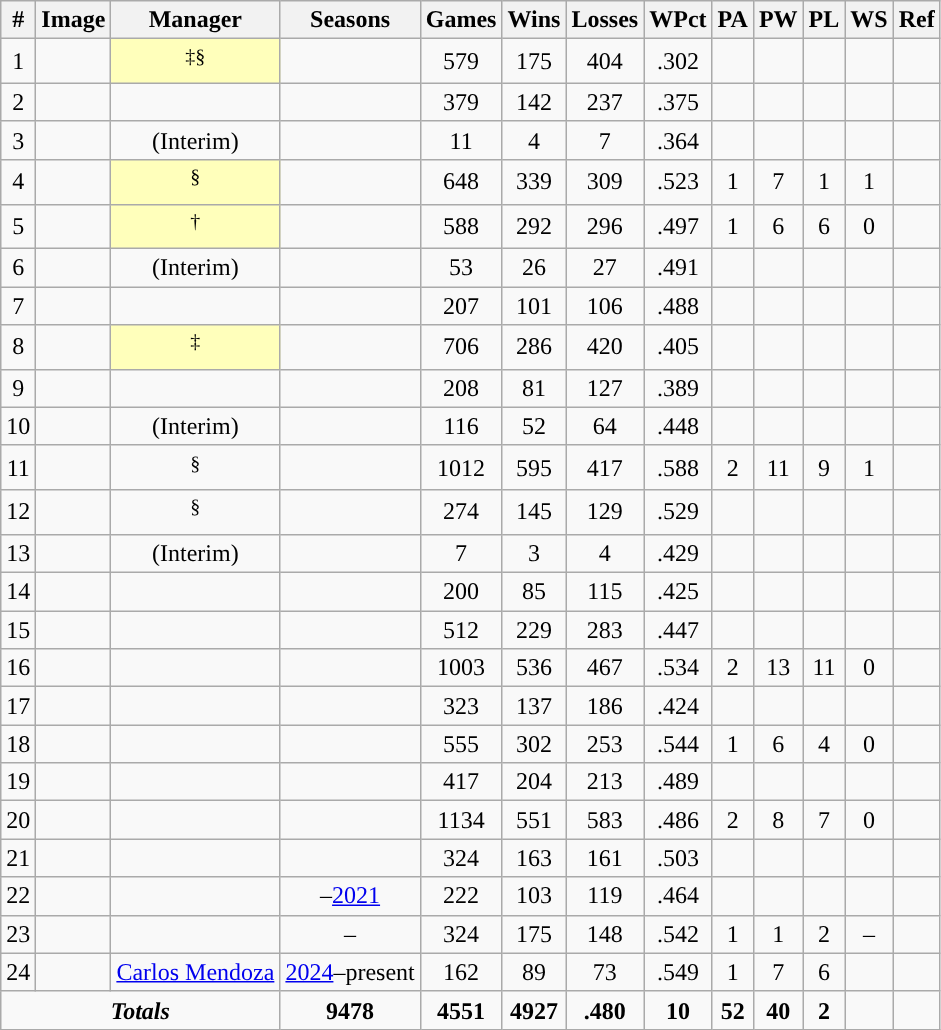<table class="wikitable sortable" style="text-align:center">
<tr>
<th>#</th>
<th>Image</th>
<th>Manager</th>
<th>Seasons</th>
<th>Games</th>
<th>Wins</th>
<th>Losses</th>
<th>WPct</th>
<th>PA</th>
<th>PW</th>
<th>PL</th>
<th>WS</th>
<th class="unsortable">Ref</th>
</tr>
<tr>
<td>1</td>
<td></td>
<td bgcolor="#ffffbb"><sup>‡§</sup></td>
<td></td>
<td>579</td>
<td>175</td>
<td>404</td>
<td>.302</td>
<td></td>
<td></td>
<td></td>
<td></td>
<td></td>
</tr>
<tr>
<td>2</td>
<td></td>
<td></td>
<td></td>
<td>379</td>
<td>142</td>
<td>237</td>
<td>.375</td>
<td></td>
<td></td>
<td></td>
<td></td>
<td></td>
</tr>
<tr>
<td>3</td>
<td></td>
<td> (Interim)</td>
<td></td>
<td>11</td>
<td>4</td>
<td>7</td>
<td>.364</td>
<td></td>
<td></td>
<td></td>
<td></td>
<td></td>
</tr>
<tr>
<td>4</td>
<td></td>
<td bgcolor="#ffffbb"><sup>§</sup></td>
<td></td>
<td>648</td>
<td>339</td>
<td>309</td>
<td>.523</td>
<td>1</td>
<td>7</td>
<td>1</td>
<td>1</td>
<td></td>
</tr>
<tr>
<td>5</td>
<td></td>
<td bgcolor="#ffffbb"><sup>†</sup></td>
<td></td>
<td>588</td>
<td>292</td>
<td>296</td>
<td>.497</td>
<td>1</td>
<td>6</td>
<td>6</td>
<td>0</td>
<td></td>
</tr>
<tr>
<td>6</td>
<td></td>
<td> (Interim)</td>
<td></td>
<td>53</td>
<td>26</td>
<td>27</td>
<td>.491</td>
<td></td>
<td></td>
<td></td>
<td></td>
<td></td>
</tr>
<tr>
<td>7</td>
<td></td>
<td></td>
<td></td>
<td>207</td>
<td>101</td>
<td>106</td>
<td>.488</td>
<td></td>
<td></td>
<td></td>
<td></td>
<td></td>
</tr>
<tr>
<td>8</td>
<td></td>
<td bgcolor="#ffffbb"><sup>‡</sup></td>
<td></td>
<td>706</td>
<td>286</td>
<td>420</td>
<td>.405</td>
<td></td>
<td></td>
<td></td>
<td></td>
<td></td>
</tr>
<tr>
<td>9</td>
<td></td>
<td></td>
<td></td>
<td>208</td>
<td>81</td>
<td>127</td>
<td>.389</td>
<td></td>
<td></td>
<td></td>
<td></td>
<td></td>
</tr>
<tr>
<td>10</td>
<td></td>
<td> (Interim)</td>
<td></td>
<td>116</td>
<td>52</td>
<td>64</td>
<td>.448</td>
<td></td>
<td></td>
<td></td>
<td></td>
<td></td>
</tr>
<tr>
<td>11</td>
<td></td>
<td><sup>§</sup></td>
<td></td>
<td>1012</td>
<td>595</td>
<td>417</td>
<td>.588</td>
<td>2</td>
<td>11</td>
<td>9</td>
<td>1</td>
<td></td>
</tr>
<tr>
<td>12</td>
<td></td>
<td><sup>§</sup></td>
<td></td>
<td>274</td>
<td>145</td>
<td>129</td>
<td>.529</td>
<td></td>
<td></td>
<td></td>
<td></td>
<td></td>
</tr>
<tr>
<td>13</td>
<td></td>
<td> (Interim)</td>
<td></td>
<td>7</td>
<td>3</td>
<td>4</td>
<td>.429</td>
<td></td>
<td></td>
<td></td>
<td></td>
<td></td>
</tr>
<tr>
<td>14</td>
<td></td>
<td></td>
<td></td>
<td>200</td>
<td>85</td>
<td>115</td>
<td>.425</td>
<td></td>
<td></td>
<td></td>
<td></td>
<td></td>
</tr>
<tr>
<td>15</td>
<td></td>
<td></td>
<td></td>
<td>512</td>
<td>229</td>
<td>283</td>
<td>.447</td>
<td></td>
<td></td>
<td></td>
<td></td>
<td></td>
</tr>
<tr>
<td>16</td>
<td></td>
<td></td>
<td></td>
<td>1003</td>
<td>536</td>
<td>467</td>
<td>.534</td>
<td>2</td>
<td>13</td>
<td>11</td>
<td>0</td>
<td></td>
</tr>
<tr>
<td>17</td>
<td></td>
<td></td>
<td></td>
<td>323</td>
<td>137</td>
<td>186</td>
<td>.424</td>
<td></td>
<td></td>
<td></td>
<td></td>
<td></td>
</tr>
<tr>
<td>18</td>
<td></td>
<td></td>
<td></td>
<td>555</td>
<td>302</td>
<td>253</td>
<td>.544</td>
<td>1</td>
<td>6</td>
<td>4</td>
<td>0</td>
<td></td>
</tr>
<tr>
<td>19</td>
<td></td>
<td></td>
<td></td>
<td>417</td>
<td>204</td>
<td>213</td>
<td>.489</td>
<td></td>
<td></td>
<td></td>
<td></td>
<td></td>
</tr>
<tr>
<td>20</td>
<td></td>
<td></td>
<td></td>
<td>1134</td>
<td>551</td>
<td>583</td>
<td>.486</td>
<td>2</td>
<td>8</td>
<td>7</td>
<td>0</td>
<td></td>
</tr>
<tr>
<td>21</td>
<td></td>
<td></td>
<td></td>
<td>324</td>
<td>163</td>
<td>161</td>
<td>.503</td>
<td></td>
<td></td>
<td></td>
<td></td>
<td></td>
</tr>
<tr>
<td>22</td>
<td></td>
<td></td>
<td>–<a href='#'>2021</a></td>
<td>222</td>
<td>103</td>
<td>119</td>
<td>.464</td>
<td></td>
<td></td>
<td></td>
<td></td>
<td></td>
</tr>
<tr>
<td>23</td>
<td></td>
<td></td>
<td>–</td>
<td>324</td>
<td>175</td>
<td>148</td>
<td>.542</td>
<td>1</td>
<td>1</td>
<td>2</td>
<td>–</td>
<td></td>
</tr>
<tr>
<td>24</td>
<td></td>
<td><a href='#'>Carlos Mendoza</a></td>
<td><a href='#'>2024</a>–present</td>
<td>162</td>
<td>89</td>
<td>73</td>
<td>.549</td>
<td>1</td>
<td>7</td>
<td>6</td>
<td></td>
<td></td>
</tr>
<tr class="sortbottom">
<td colspan="3"><strong><em>Totals</em></strong></td>
<td><strong>9478</strong></td>
<td><strong>4551</strong></td>
<td><strong>4927</strong></td>
<td><strong>.480</strong></td>
<td><strong>10</strong></td>
<td><strong>52</strong></td>
<td><strong>40</strong></td>
<td><strong>2</strong></td>
<td></td>
</tr>
</table>
